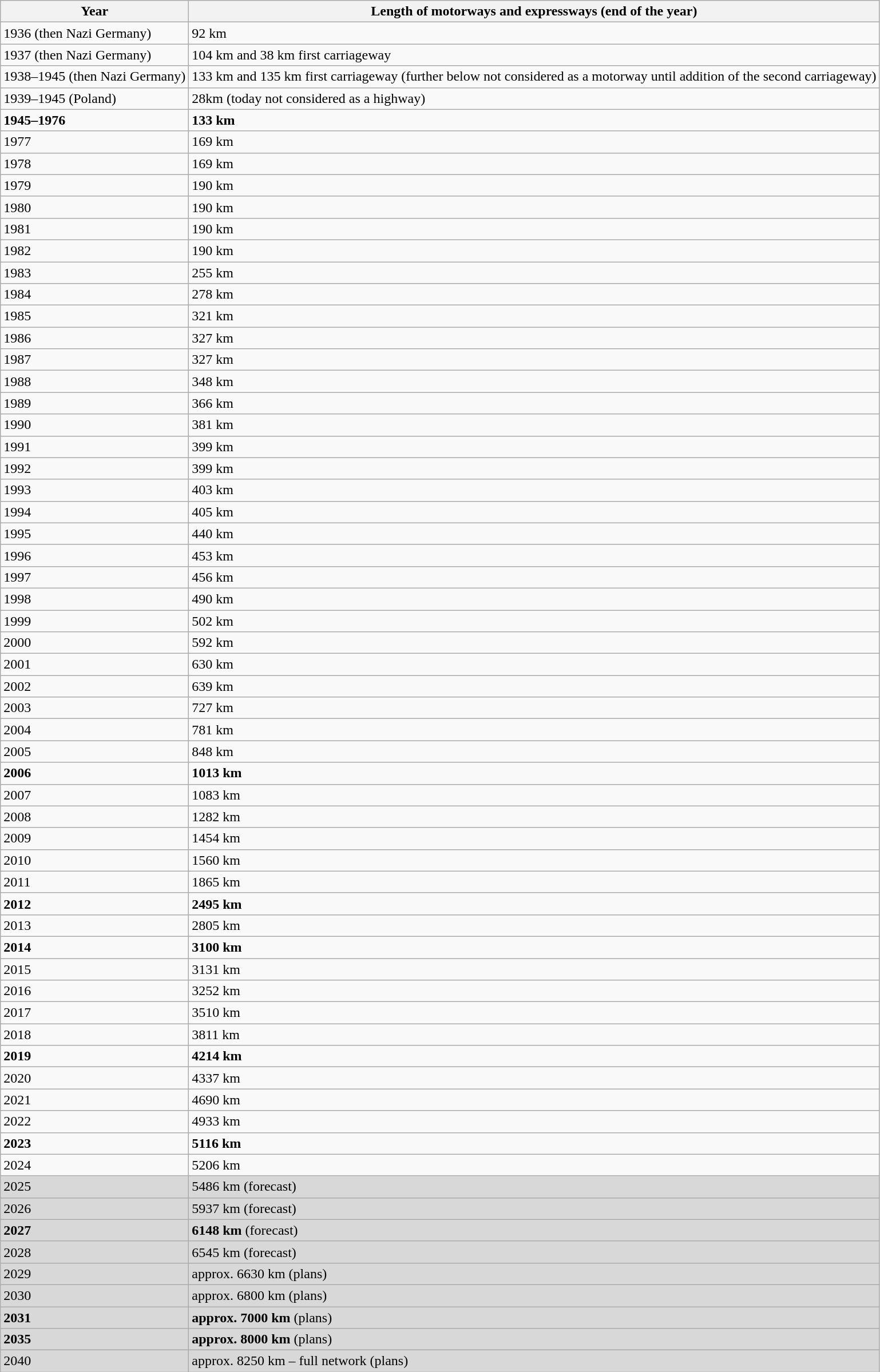<table class="wikitable">
<tr>
<th>Year</th>
<th>Length of motorways and expressways (end of the year)</th>
</tr>
<tr>
<td>1936 (then Nazi Germany)</td>
<td>92 km</td>
</tr>
<tr>
<td>1937 (then Nazi Germany)</td>
<td>104 km and 38 km first carriageway</td>
</tr>
<tr>
<td>1938–1945 (then Nazi Germany)</td>
<td>133 km and 135 km first carriageway (further below not considered as a motorway until addition of the second carriageway)</td>
</tr>
<tr>
<td>1939–1945 (Poland)</td>
<td>28km (today not considered as a highway)</td>
</tr>
<tr>
<td><strong>1945–1976</strong></td>
<td><strong>133 km</strong></td>
</tr>
<tr>
<td>1977</td>
<td>169 km</td>
</tr>
<tr>
<td>1978</td>
<td>169 km</td>
</tr>
<tr>
<td>1979</td>
<td>190 km</td>
</tr>
<tr>
<td>1980</td>
<td>190 km</td>
</tr>
<tr>
<td>1981</td>
<td>190 km</td>
</tr>
<tr>
<td>1982</td>
<td>190 km</td>
</tr>
<tr>
<td>1983</td>
<td>255 km</td>
</tr>
<tr>
<td>1984</td>
<td>278 km</td>
</tr>
<tr>
<td>1985</td>
<td>321 km</td>
</tr>
<tr>
<td>1986</td>
<td>327 km</td>
</tr>
<tr>
<td>1987</td>
<td>327 km</td>
</tr>
<tr>
<td>1988</td>
<td>348 km</td>
</tr>
<tr>
<td>1989</td>
<td>366 km</td>
</tr>
<tr>
<td>1990</td>
<td>381 km</td>
</tr>
<tr>
<td>1991</td>
<td>399 km</td>
</tr>
<tr>
<td>1992</td>
<td>399 km</td>
</tr>
<tr>
<td>1993</td>
<td>403 km</td>
</tr>
<tr>
<td>1994</td>
<td>405 km</td>
</tr>
<tr>
<td>1995</td>
<td>440 km</td>
</tr>
<tr>
<td>1996</td>
<td>453 km</td>
</tr>
<tr>
<td>1997</td>
<td>456 km</td>
</tr>
<tr>
<td>1998</td>
<td>490 km</td>
</tr>
<tr>
<td>1999</td>
<td>502 km</td>
</tr>
<tr>
<td>2000</td>
<td>592 km</td>
</tr>
<tr>
<td>2001</td>
<td>630 km</td>
</tr>
<tr>
<td>2002</td>
<td>639 km</td>
</tr>
<tr>
<td>2003</td>
<td>727 km</td>
</tr>
<tr>
<td>2004</td>
<td>781 km</td>
</tr>
<tr>
<td>2005</td>
<td>848 km</td>
</tr>
<tr>
<td><strong>2006</strong></td>
<td><strong>1013 km</strong></td>
</tr>
<tr>
<td>2007</td>
<td>1083 km</td>
</tr>
<tr>
<td>2008</td>
<td>1282 km</td>
</tr>
<tr>
<td>2009</td>
<td>1454 km</td>
</tr>
<tr>
<td>2010</td>
<td>1560 km</td>
</tr>
<tr>
<td>2011</td>
<td>1865 km</td>
</tr>
<tr>
<td><strong>2012</strong></td>
<td><strong>2495 km</strong></td>
</tr>
<tr>
<td>2013</td>
<td>2805 km</td>
</tr>
<tr>
<td><strong>2014</strong></td>
<td><strong>3100 km</strong></td>
</tr>
<tr>
<td>2015</td>
<td>3131 km</td>
</tr>
<tr>
<td>2016</td>
<td>3252 km</td>
</tr>
<tr>
<td>2017</td>
<td>3510 km</td>
</tr>
<tr>
<td>2018</td>
<td>3811 km</td>
</tr>
<tr>
<td><strong>2019</strong></td>
<td><strong>4214 km</strong></td>
</tr>
<tr>
<td>2020</td>
<td>4337 km</td>
</tr>
<tr>
<td>2021</td>
<td>4690 km</td>
</tr>
<tr>
<td>2022</td>
<td>4933 km</td>
</tr>
<tr>
<td><strong>2023</strong></td>
<td><strong>5116 km</strong></td>
</tr>
<tr>
<td>2024</td>
<td>5206 km</td>
</tr>
<tr style="background-color:#D8D8D8;">
<td>2025</td>
<td>5486 km (forecast)</td>
</tr>
<tr style="background-color:#D8D8D8;">
<td>2026</td>
<td>5937 km (forecast)</td>
</tr>
<tr style="background-color:#D8D8D8;">
<td><strong>2027</strong></td>
<td><strong>6148 km</strong> (forecast)</td>
</tr>
<tr style="background-color:#D8D8D8;">
<td>2028</td>
<td>6545 km (forecast)</td>
</tr>
<tr style="background-color:#D8D8D8;">
<td>2029</td>
<td>approx. 6630 km (plans)</td>
</tr>
<tr style="background-color:#D8D8D8;">
<td>2030</td>
<td>approx. 6800 km (plans)</td>
</tr>
<tr style="background-color:#D8D8D8;">
<td><strong>2031</strong></td>
<td><strong>approx. 7000 km</strong> (plans)</td>
</tr>
<tr style="background-color:#D8D8D8;">
<td><strong>2035</strong></td>
<td><strong>approx. 8000 km</strong> (plans)</td>
</tr>
<tr style="background-color:#D8D8D8;">
<td>2040</td>
<td>approx. 8250 km – full network (plans)</td>
</tr>
</table>
